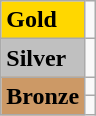<table class="wikitable">
<tr>
<td bgcolor="gold"><strong>Gold</strong></td>
<td></td>
</tr>
<tr>
<td bgcolor="silver"><strong>Silver</strong></td>
<td></td>
</tr>
<tr>
<td rowspan="2" bgcolor="#cc9966"><strong>Bronze</strong></td>
<td></td>
</tr>
<tr>
<td></td>
</tr>
</table>
